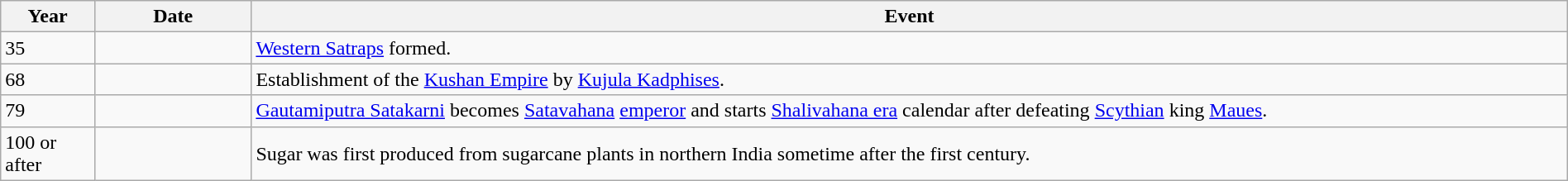<table class="wikitable" style="width:100%">
<tr>
<th style="width:6%">Year</th>
<th style="width:10%">Date</th>
<th>Event</th>
</tr>
<tr>
<td>35</td>
<td></td>
<td><a href='#'>Western Satraps</a> formed.</td>
</tr>
<tr>
<td>68</td>
<td></td>
<td>Establishment of the <a href='#'>Kushan Empire</a> by <a href='#'>Kujula Kadphises</a>.</td>
</tr>
<tr>
<td>79</td>
<td></td>
<td><a href='#'>Gautamiputra Satakarni</a> becomes <a href='#'>Satavahana</a> <a href='#'>emperor</a> and starts <a href='#'>Shalivahana era</a> calendar after defeating <a href='#'>Scythian</a> king <a href='#'>Maues</a>.</td>
</tr>
<tr>
<td>100 or after</td>
<td></td>
<td>Sugar was first produced from sugarcane plants in northern India sometime after the first century.</td>
</tr>
</table>
